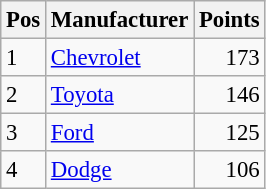<table class="wikitable" style="font-size: 95%;">
<tr>
<th>Pos</th>
<th>Manufacturer</th>
<th>Points</th>
</tr>
<tr>
<td>1</td>
<td><a href='#'>Chevrolet</a></td>
<td style="text-align:right;">173</td>
</tr>
<tr>
<td>2</td>
<td><a href='#'>Toyota</a></td>
<td style="text-align:right;">146</td>
</tr>
<tr>
<td>3</td>
<td><a href='#'>Ford</a></td>
<td style="text-align:right;">125</td>
</tr>
<tr>
<td>4</td>
<td><a href='#'>Dodge</a></td>
<td style="text-align:right;">106</td>
</tr>
</table>
